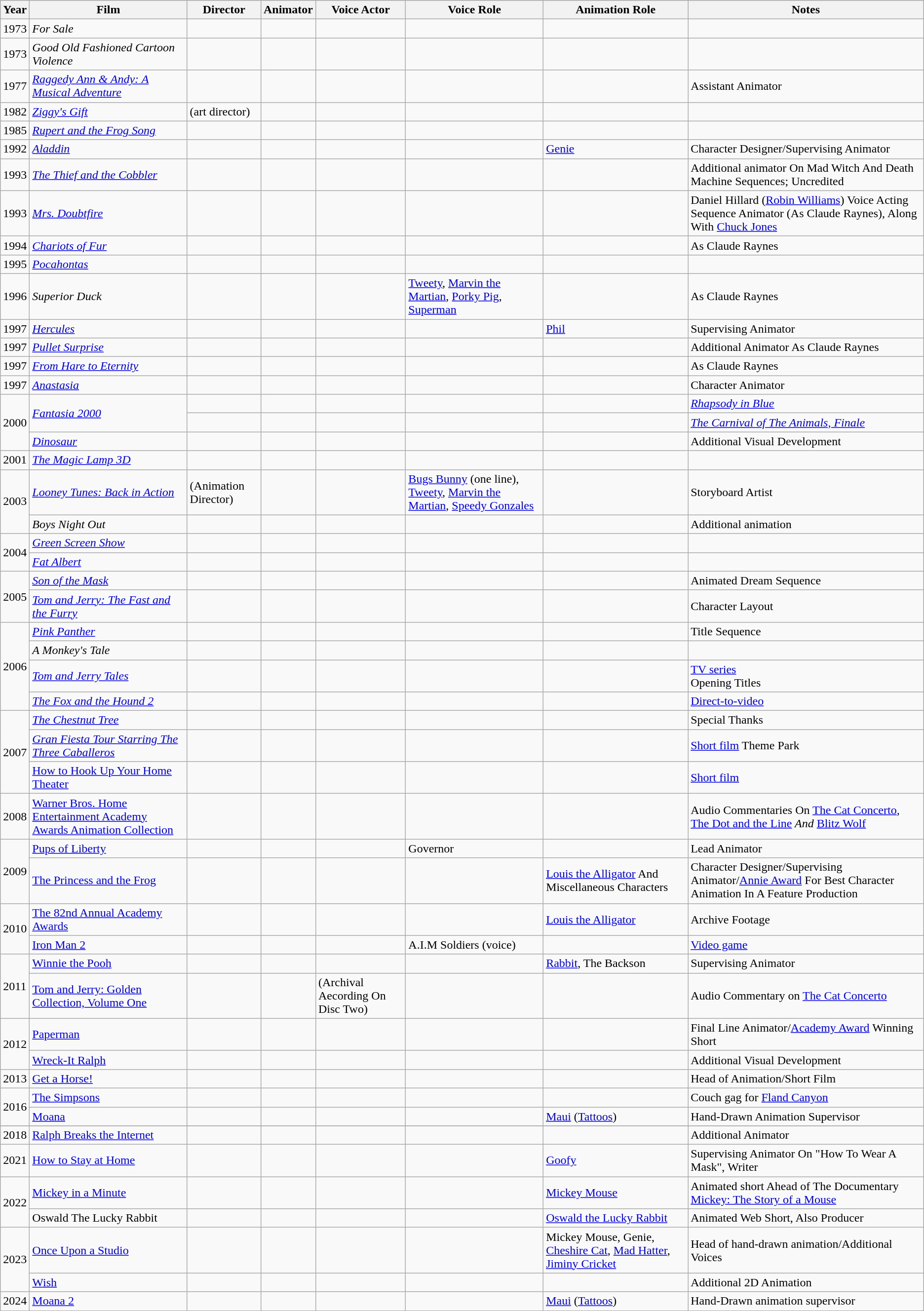<table class="wikitable">
<tr style="background:#b0c4de; text-align:center;">
<th>Year</th>
<th>Film</th>
<th>Director</th>
<th>Animator</th>
<th>Voice Actor</th>
<th>Voice Role</th>
<th>Animation Role</th>
<th>Notes</th>
</tr>
<tr>
<td>1973</td>
<td><em>For Sale</em></td>
<td></td>
<td></td>
<td></td>
<td></td>
<td></td>
<td></td>
</tr>
<tr>
<td>1973</td>
<td><em>Good Old Fashioned Cartoon Violence</em></td>
<td></td>
<td></td>
<td></td>
<td></td>
<td></td>
<td></td>
</tr>
<tr>
<td>1977</td>
<td><em><a href='#'>Raggedy Ann & Andy: A Musical Adventure</a></em></td>
<td></td>
<td></td>
<td></td>
<td></td>
<td></td>
<td>Assistant Animator</td>
</tr>
<tr>
<td>1982</td>
<td><em><a href='#'>Ziggy's Gift</a></em></td>
<td> (art director)</td>
<td></td>
<td></td>
<td></td>
<td></td>
<td></td>
</tr>
<tr>
<td>1985</td>
<td><em><a href='#'>Rupert and the Frog Song</a></em></td>
<td></td>
<td></td>
<td></td>
<td></td>
<td></td>
<td></td>
</tr>
<tr>
<td>1992</td>
<td><em><a href='#'>Aladdin</a></em></td>
<td></td>
<td></td>
<td></td>
<td></td>
<td><a href='#'>Genie</a></td>
<td>Character Designer/Supervising Animator</td>
</tr>
<tr>
<td>1993</td>
<td><em><a href='#'>The Thief and the Cobbler</a></em></td>
<td></td>
<td></td>
<td></td>
<td></td>
<td></td>
<td>Additional animator On Mad Witch And Death Machine Sequences; Uncredited</td>
</tr>
<tr>
<td>1993</td>
<td><em><a href='#'>Mrs. Doubtfire</a></em></td>
<td></td>
<td></td>
<td></td>
<td></td>
<td></td>
<td>Daniel Hillard (<a href='#'>Robin Williams</a>) Voice Acting Sequence Animator (As Claude Raynes), Along With <a href='#'>Chuck Jones</a></td>
</tr>
<tr>
<td>1994</td>
<td><em><a href='#'>Chariots of Fur</a></em></td>
<td></td>
<td></td>
<td></td>
<td></td>
<td></td>
<td>As Claude Raynes</td>
</tr>
<tr>
<td>1995</td>
<td><em><a href='#'>Pocahontas</a></em></td>
<td></td>
<td></td>
<td></td>
<td></td>
<td></td>
<td></td>
</tr>
<tr>
<td>1996</td>
<td><em>Superior Duck</em></td>
<td></td>
<td></td>
<td></td>
<td><a href='#'>Tweety</a>, <a href='#'>Marvin the Martian</a>, <a href='#'>Porky Pig</a>, <a href='#'>Superman</a></td>
<td></td>
<td>As Claude Raynes</td>
</tr>
<tr>
<td>1997</td>
<td><em><a href='#'>Hercules</a></em></td>
<td></td>
<td></td>
<td></td>
<td></td>
<td><a href='#'>Phil</a></td>
<td>Supervising Animator</td>
</tr>
<tr>
<td>1997</td>
<td><em><a href='#'>Pullet Surprise</a></em></td>
<td></td>
<td></td>
<td></td>
<td></td>
<td></td>
<td>Additional Animator As Claude Raynes</td>
</tr>
<tr>
<td>1997</td>
<td><em><a href='#'>From Hare to Eternity</a></em></td>
<td></td>
<td></td>
<td></td>
<td></td>
<td></td>
<td>As Claude Raynes</td>
</tr>
<tr>
<td>1997</td>
<td><em><a href='#'>Anastasia</a></em></td>
<td></td>
<td></td>
<td></td>
<td></td>
<td></td>
<td>Character Animator</td>
</tr>
<tr>
<td rowspan=3>2000</td>
<td rowspan=2><em><a href='#'>Fantasia 2000</a></em></td>
<td></td>
<td></td>
<td></td>
<td></td>
<td></td>
<td><em><a href='#'>Rhapsody in Blue</a></em></td>
</tr>
<tr>
<td></td>
<td></td>
<td></td>
<td></td>
<td></td>
<td><em><a href='#'>The Carnival of The Animals, Finale</a></em></td>
</tr>
<tr>
<td><em><a href='#'>Dinosaur</a></em></td>
<td></td>
<td></td>
<td></td>
<td></td>
<td></td>
<td>Additional Visual Development</td>
</tr>
<tr>
<td>2001</td>
<td><em><a href='#'>The Magic Lamp 3D</a></em></td>
<td></td>
<td></td>
<td></td>
<td></td>
<td></td>
<td></td>
</tr>
<tr>
<td rowspan=2>2003</td>
<td><em><a href='#'>Looney Tunes: Back in Action</a></em></td>
<td> (Animation Director)</td>
<td></td>
<td></td>
<td><a href='#'>Bugs Bunny</a> (one line), <a href='#'>Tweety</a>, <a href='#'>Marvin the Martian</a>, <a href='#'>Speedy Gonzales</a></td>
<td></td>
<td>Storyboard Artist</td>
</tr>
<tr>
<td><em>Boys Night Out</em></td>
<td></td>
<td></td>
<td></td>
<td></td>
<td></td>
<td>Additional animation</td>
</tr>
<tr>
<td rowspan=2>2004</td>
<td><em><a href='#'>Green Screen Show</a></em></td>
<td></td>
<td></td>
<td></td>
<td></td>
<td></td>
<td></td>
</tr>
<tr>
<td><em><a href='#'>Fat Albert</a></em></td>
<td></td>
<td></td>
<td></td>
<td></td>
<td></td>
<td></td>
</tr>
<tr>
<td rowspan=2>2005</td>
<td><em><a href='#'>Son of the Mask</a></em></td>
<td></td>
<td></td>
<td></td>
<td></td>
<td></td>
<td>Animated Dream Sequence</td>
</tr>
<tr>
<td><em><a href='#'>Tom and Jerry: The Fast and the Furry</a></em></td>
<td></td>
<td></td>
<td></td>
<td></td>
<td></td>
<td>Character Layout</td>
</tr>
<tr>
<td rowspan=4>2006</td>
<td><em><a href='#'>Pink Panther</a></em></td>
<td></td>
<td></td>
<td></td>
<td></td>
<td></td>
<td>Title Sequence</td>
</tr>
<tr>
<td><em>A Monkey's Tale</em></td>
<td></td>
<td></td>
<td></td>
<td></td>
<td></td>
<td></td>
</tr>
<tr>
<td><em><a href='#'>Tom and Jerry Tales</a></em></td>
<td></td>
<td></td>
<td></td>
<td></td>
<td></td>
<td><a href='#'>TV series</a><br>Opening Titles</td>
</tr>
<tr>
<td><em><a href='#'>The Fox and the Hound 2</a></em></td>
<td></td>
<td></td>
<td></td>
<td></td>
<td></td>
<td><a href='#'>Direct-to-video</a></td>
</tr>
<tr>
<td rowspan=3>2007</td>
<td><em><a href='#'>The Chestnut Tree</a></em></td>
<td></td>
<td></td>
<td></td>
<td></td>
<td></td>
<td>Special Thanks</td>
</tr>
<tr>
<td><em><a href='#'>Gran Fiesta Tour Starring The Three Caballeros</a></td>
<td></td>
<td></td>
<td></td>
<td></td>
<td></td>
<td><a href='#'>Short film</a> Theme Park</td>
</tr>
<tr>
<td></em><a href='#'>How to Hook Up Your Home Theater</a><em></td>
<td></td>
<td></td>
<td></td>
<td></td>
<td></td>
<td><a href='#'>Short film</a></td>
</tr>
<tr>
<td>2008</td>
<td></em><a href='#'>Warner Bros. Home Entertainment Academy Awards Animation Collection</a><em></td>
<td></td>
<td></td>
<td></td>
<td></td>
<td></td>
<td>Audio Commentaries On </em><a href='#'>The Cat Concerto</a><em>, </em><a href='#'>The Dot and the Line</a><em> And </em><a href='#'>Blitz Wolf</a><em></td>
</tr>
<tr>
<td rowspan=2>2009</td>
<td></em><a href='#'>Pups of Liberty</a><em></td>
<td></td>
<td></td>
<td></td>
<td>Governor</td>
<td></td>
<td>Lead Animator</td>
</tr>
<tr>
<td></em><a href='#'>The Princess and the Frog</a><em></td>
<td></td>
<td></td>
<td></td>
<td></td>
<td><a href='#'>Louis the Alligator</a> And Miscellaneous Characters</td>
<td>Character Designer/Supervising Animator/<a href='#'>Annie Award</a> For Best Character Animation In A Feature Production</td>
</tr>
<tr>
<td rowspan=2>2010</td>
<td></em><a href='#'>The 82nd Annual Academy Awards</a><em></td>
<td></td>
<td></td>
<td></td>
<td></td>
<td><a href='#'>Louis the Alligator</a></td>
<td>Archive Footage</td>
</tr>
<tr>
<td></em><a href='#'>Iron Man 2</a><em></td>
<td></td>
<td></td>
<td></td>
<td>A.I.M Soldiers (voice)</td>
<td></td>
<td><a href='#'>Video game</a></td>
</tr>
<tr>
<td rowspan=2>2011</td>
<td></em><a href='#'>Winnie the Pooh</a><em></td>
<td></td>
<td></td>
<td></td>
<td></td>
<td><a href='#'>Rabbit</a>, The Backson</td>
<td>Supervising Animator</td>
</tr>
<tr>
<td></em><a href='#'>Tom and Jerry: Golden Collection, Volume One</a><em></td>
<td></td>
<td></td>
<td> (Archival Aecording On Disc Two)</td>
<td></td>
<td></td>
<td>Audio Commentary on </em><a href='#'>The Cat Concerto</a><em></td>
</tr>
<tr>
<td rowspan=2>2012</td>
<td></em><a href='#'>Paperman</a><em></td>
<td></td>
<td></td>
<td></td>
<td></td>
<td></td>
<td>Final Line Animator/<a href='#'>Academy Award</a> Winning Short</td>
</tr>
<tr>
<td></em><a href='#'>Wreck-It Ralph</a><em></td>
<td></td>
<td></td>
<td></td>
<td></td>
<td></td>
<td>Additional Visual Development</td>
</tr>
<tr>
<td>2013</td>
<td></em><a href='#'>Get a Horse!</a><em></td>
<td></td>
<td></td>
<td></td>
<td></td>
<td></td>
<td>Head of Animation/Short Film</td>
</tr>
<tr>
<td rowspan=2>2016</td>
<td></em><a href='#'>The Simpsons</a><em></td>
<td></td>
<td></td>
<td></td>
<td></td>
<td></td>
<td>Couch gag for <a href='#'>Fland Canyon</a></td>
</tr>
<tr>
<td></em><a href='#'>Moana</a><em></td>
<td></td>
<td></td>
<td></td>
<td></td>
<td><a href='#'>Maui</a> (<a href='#'>Tattoos</a>)</td>
<td>Hand-Drawn Animation Supervisor</td>
</tr>
<tr>
</tr>
<tr>
<td>2018</td>
<td></em><a href='#'>Ralph Breaks the Internet</a><em></td>
<td></td>
<td></td>
<td></td>
<td></td>
<td></td>
<td>Additional Animator</td>
</tr>
<tr>
<td>2021</td>
<td></em><a href='#'>How to Stay at Home</a><em></td>
<td></td>
<td></td>
<td></td>
<td></td>
<td><a href='#'>Goofy</a></td>
<td>Supervising Animator On "How To Wear A Mask", Writer</td>
</tr>
<tr>
<td rowspan="2">2022</td>
<td></em><a href='#'>Mickey in a Minute</a><em></td>
<td></td>
<td></td>
<td></td>
<td></td>
<td><a href='#'>Mickey Mouse</a></td>
<td>Animated short Ahead of The Documentary </em><a href='#'>Mickey: The Story of a Mouse</a><em></td>
</tr>
<tr>
<td></em>Oswald The Lucky Rabbit<em></td>
<td></td>
<td></td>
<td></td>
<td></td>
<td><a href='#'>Oswald the Lucky Rabbit</a></td>
<td>Animated Web Short, Also Producer</td>
</tr>
<tr>
<td rowspan="2">2023</td>
<td></em><a href='#'>Once Upon a Studio</a><em></td>
<td></td>
<td></td>
<td></td>
<td></td>
<td>Mickey Mouse, Genie, <a href='#'>Cheshire Cat</a>, <a href='#'>Mad Hatter</a>, <a href='#'>Jiminy Cricket</a></td>
<td>Head of hand-drawn animation/Additional Voices</td>
</tr>
<tr>
<td></em><a href='#'>Wish</a><em></td>
<td></td>
<td></td>
<td></td>
<td></td>
<td></td>
<td>Additional 2D Animation</td>
</tr>
<tr>
<td>2024</td>
<td></em><a href='#'>Moana 2</a><em></td>
<td></td>
<td></td>
<td></td>
<td></td>
<td><a href='#'>Maui</a> (<a href='#'>Tattoos</a>)</td>
<td>Hand-Drawn animation supervisor</td>
</tr>
</table>
